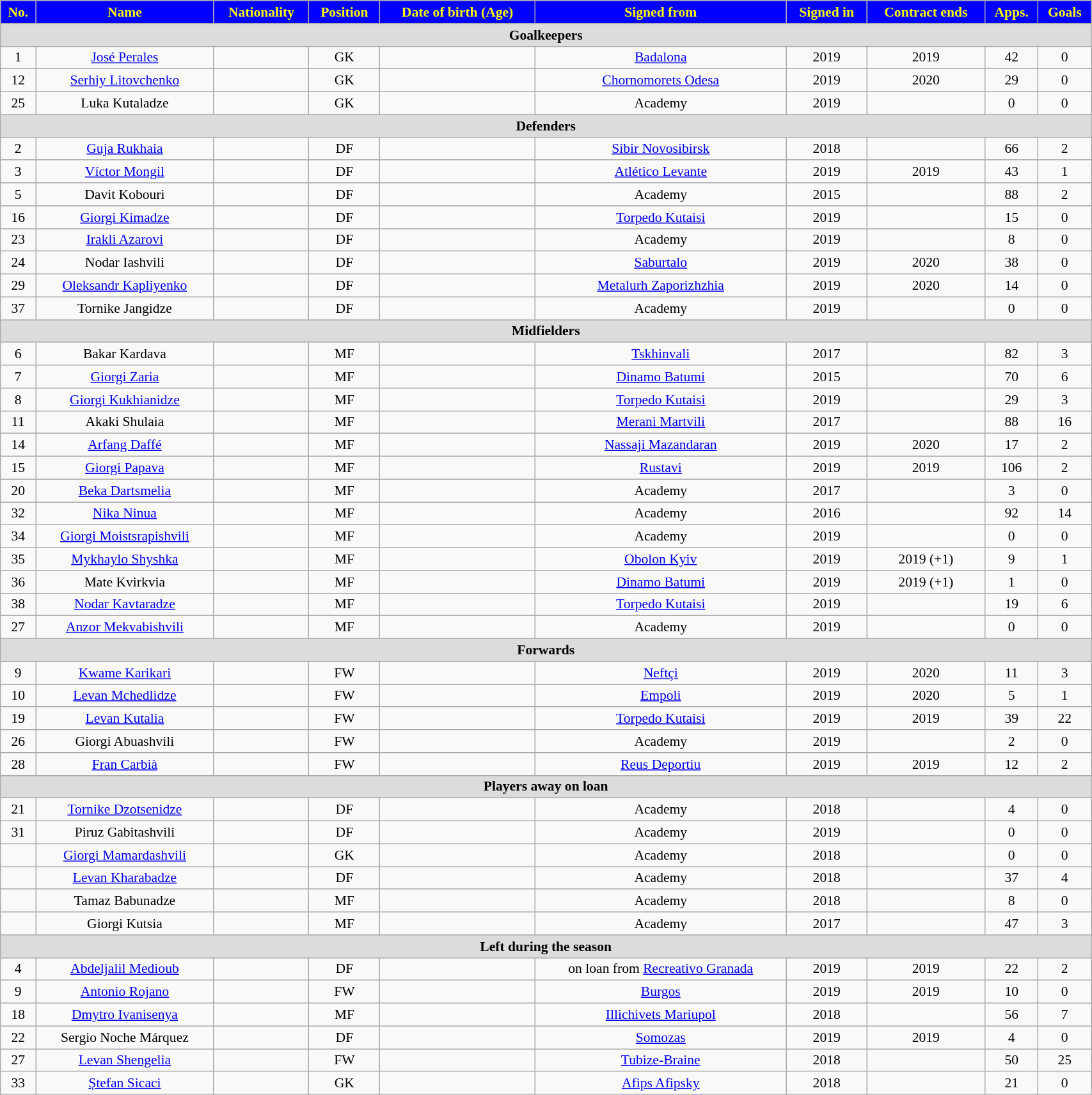<table class="wikitable"  style="text-align:center; font-size:90%; width:90%;">
<tr>
<th style="background:#0000FF; color:#ffff00; text-align:center;">No.</th>
<th style="background:#0000FF; color:#ffff00; text-align:center;">Name</th>
<th style="background:#0000FF; color:#ffff00; text-align:center;">Nationality</th>
<th style="background:#0000FF; color:#ffff00; text-align:center;">Position</th>
<th style="background:#0000FF; color:#ffff00; text-align:center;">Date of birth (Age)</th>
<th style="background:#0000FF; color:#ffff00; text-align:center;">Signed from</th>
<th style="background:#0000FF; color:#ffff00; text-align:center;">Signed in</th>
<th style="background:#0000FF; color:#ffff00; text-align:center;">Contract ends</th>
<th style="background:#0000FF; color:#ffff00; text-align:center;">Apps.</th>
<th style="background:#0000FF; color:#ffff00; text-align:center;">Goals</th>
</tr>
<tr>
<th colspan="11"  style="background:#dcdcdc; text-align:center;">Goalkeepers</th>
</tr>
<tr>
<td>1</td>
<td><a href='#'>José Perales</a></td>
<td></td>
<td>GK</td>
<td></td>
<td><a href='#'>Badalona</a></td>
<td>2019</td>
<td>2019</td>
<td>42</td>
<td>0</td>
</tr>
<tr>
<td>12</td>
<td><a href='#'>Serhiy Litovchenko</a></td>
<td></td>
<td>GK</td>
<td></td>
<td><a href='#'>Chornomorets Odesa</a></td>
<td>2019</td>
<td>2020</td>
<td>29</td>
<td>0</td>
</tr>
<tr>
<td>25</td>
<td>Luka Kutaladze</td>
<td></td>
<td>GK</td>
<td></td>
<td>Academy</td>
<td>2019</td>
<td></td>
<td>0</td>
<td>0</td>
</tr>
<tr>
<th colspan="11"  style="background:#dcdcdc; text-align:center;">Defenders</th>
</tr>
<tr>
<td>2</td>
<td><a href='#'>Guja Rukhaia</a></td>
<td></td>
<td>DF</td>
<td></td>
<td><a href='#'>Sibir Novosibirsk</a></td>
<td>2018</td>
<td></td>
<td>66</td>
<td>2</td>
</tr>
<tr>
<td>3</td>
<td><a href='#'>Víctor Mongil</a></td>
<td></td>
<td>DF</td>
<td></td>
<td><a href='#'>Atlético Levante</a></td>
<td>2019</td>
<td>2019</td>
<td>43</td>
<td>1</td>
</tr>
<tr>
<td>5</td>
<td>Davit Kobouri</td>
<td></td>
<td>DF</td>
<td></td>
<td>Academy</td>
<td>2015</td>
<td></td>
<td>88</td>
<td>2</td>
</tr>
<tr>
<td>16</td>
<td><a href='#'>Giorgi Kimadze</a></td>
<td></td>
<td>DF</td>
<td></td>
<td><a href='#'>Torpedo Kutaisi</a></td>
<td>2019</td>
<td></td>
<td>15</td>
<td>0</td>
</tr>
<tr>
<td>23</td>
<td><a href='#'>Irakli Azarovi</a></td>
<td></td>
<td>DF</td>
<td></td>
<td>Academy</td>
<td>2019</td>
<td></td>
<td>8</td>
<td>0</td>
</tr>
<tr>
<td>24</td>
<td>Nodar Iashvili</td>
<td></td>
<td>DF</td>
<td></td>
<td><a href='#'>Saburtalo</a></td>
<td>2019</td>
<td>2020</td>
<td>38</td>
<td>0</td>
</tr>
<tr>
<td>29</td>
<td><a href='#'>Oleksandr Kapliyenko</a></td>
<td></td>
<td>DF</td>
<td></td>
<td><a href='#'>Metalurh Zaporizhzhia</a></td>
<td>2019</td>
<td>2020</td>
<td>14</td>
<td>0</td>
</tr>
<tr>
<td>37</td>
<td>Tornike Jangidze</td>
<td></td>
<td>DF</td>
<td></td>
<td>Academy</td>
<td>2019</td>
<td></td>
<td>0</td>
<td>0</td>
</tr>
<tr>
<th colspan="11"  style="background:#dcdcdc; text-align:center;">Midfielders</th>
</tr>
<tr>
<td>6</td>
<td>Bakar Kardava</td>
<td></td>
<td>MF</td>
<td></td>
<td><a href='#'>Tskhinvali</a></td>
<td>2017</td>
<td></td>
<td>82</td>
<td>3</td>
</tr>
<tr>
<td>7</td>
<td><a href='#'>Giorgi Zaria</a></td>
<td></td>
<td>MF</td>
<td></td>
<td><a href='#'>Dinamo Batumi</a></td>
<td>2015</td>
<td></td>
<td>70</td>
<td>6</td>
</tr>
<tr>
<td>8</td>
<td><a href='#'>Giorgi Kukhianidze</a></td>
<td></td>
<td>MF</td>
<td></td>
<td><a href='#'>Torpedo Kutaisi</a></td>
<td>2019</td>
<td></td>
<td>29</td>
<td>3</td>
</tr>
<tr>
<td>11</td>
<td>Akaki Shulaia</td>
<td></td>
<td>MF</td>
<td></td>
<td><a href='#'>Merani Martvili</a></td>
<td>2017</td>
<td></td>
<td>88</td>
<td>16</td>
</tr>
<tr>
<td>14</td>
<td><a href='#'>Arfang Daffé</a></td>
<td></td>
<td>MF</td>
<td></td>
<td><a href='#'>Nassaji Mazandaran</a></td>
<td>2019</td>
<td>2020</td>
<td>17</td>
<td>2</td>
</tr>
<tr>
<td>15</td>
<td><a href='#'>Giorgi Papava</a></td>
<td></td>
<td>MF</td>
<td></td>
<td><a href='#'>Rustavi</a></td>
<td>2019</td>
<td>2019</td>
<td>106</td>
<td>2</td>
</tr>
<tr>
<td>20</td>
<td><a href='#'>Beka Dartsmelia</a></td>
<td></td>
<td>MF</td>
<td></td>
<td>Academy</td>
<td>2017</td>
<td></td>
<td>3</td>
<td>0</td>
</tr>
<tr>
<td>32</td>
<td><a href='#'>Nika Ninua</a></td>
<td></td>
<td>MF</td>
<td></td>
<td>Academy</td>
<td>2016</td>
<td></td>
<td>92</td>
<td>14</td>
</tr>
<tr>
<td>34</td>
<td><a href='#'>Giorgi Moistsrapishvili</a></td>
<td></td>
<td>MF</td>
<td></td>
<td>Academy</td>
<td>2019</td>
<td></td>
<td>0</td>
<td>0</td>
</tr>
<tr>
<td>35</td>
<td><a href='#'>Mykhaylo Shyshka</a></td>
<td></td>
<td>MF</td>
<td></td>
<td><a href='#'>Obolon Kyiv</a></td>
<td>2019</td>
<td>2019 (+1) </td>
<td>9</td>
<td>1</td>
</tr>
<tr>
<td>36</td>
<td>Mate Kvirkvia</td>
<td></td>
<td>MF</td>
<td></td>
<td><a href='#'>Dinamo Batumi</a></td>
<td>2019</td>
<td>2019 (+1) </td>
<td>1</td>
<td>0</td>
</tr>
<tr>
<td>38</td>
<td><a href='#'>Nodar Kavtaradze</a></td>
<td></td>
<td>MF</td>
<td></td>
<td><a href='#'>Torpedo Kutaisi</a></td>
<td>2019</td>
<td></td>
<td>19</td>
<td>6</td>
</tr>
<tr>
<td>27</td>
<td><a href='#'>Anzor Mekvabishvili</a></td>
<td></td>
<td>MF</td>
<td></td>
<td>Academy</td>
<td>2019</td>
<td></td>
<td>0</td>
<td>0</td>
</tr>
<tr>
<th colspan="11"  style="background:#dcdcdc; text-align:center;">Forwards</th>
</tr>
<tr>
<td>9</td>
<td><a href='#'>Kwame Karikari</a></td>
<td></td>
<td>FW</td>
<td></td>
<td><a href='#'>Neftçi</a></td>
<td>2019</td>
<td>2020</td>
<td>11</td>
<td>3</td>
</tr>
<tr>
<td>10</td>
<td><a href='#'>Levan Mchedlidze</a></td>
<td></td>
<td>FW</td>
<td></td>
<td><a href='#'>Empoli</a></td>
<td>2019</td>
<td>2020</td>
<td>5</td>
<td>1</td>
</tr>
<tr>
<td>19</td>
<td><a href='#'>Levan Kutalia</a></td>
<td></td>
<td>FW</td>
<td></td>
<td><a href='#'>Torpedo Kutaisi</a></td>
<td>2019</td>
<td>2019</td>
<td>39</td>
<td>22</td>
</tr>
<tr>
<td>26</td>
<td>Giorgi Abuashvili</td>
<td></td>
<td>FW</td>
<td></td>
<td>Academy</td>
<td>2019</td>
<td></td>
<td>2</td>
<td>0</td>
</tr>
<tr>
<td>28</td>
<td><a href='#'>Fran Carbià</a></td>
<td></td>
<td>FW</td>
<td></td>
<td><a href='#'>Reus Deportiu</a></td>
<td>2019</td>
<td>2019</td>
<td>12</td>
<td>2</td>
</tr>
<tr>
<th colspan="11"  style="background:#dcdcdc; text-align:center;">Players away on loan</th>
</tr>
<tr>
<td>21</td>
<td><a href='#'>Tornike Dzotsenidze</a></td>
<td></td>
<td>DF</td>
<td></td>
<td>Academy</td>
<td>2018</td>
<td></td>
<td>4</td>
<td>0</td>
</tr>
<tr>
<td>31</td>
<td>Piruz Gabitashvili</td>
<td></td>
<td>DF</td>
<td></td>
<td>Academy</td>
<td>2019</td>
<td></td>
<td>0</td>
<td>0</td>
</tr>
<tr>
<td></td>
<td><a href='#'>Giorgi Mamardashvili</a></td>
<td></td>
<td>GK</td>
<td></td>
<td>Academy</td>
<td>2018</td>
<td></td>
<td>0</td>
<td>0</td>
</tr>
<tr>
<td></td>
<td><a href='#'>Levan Kharabadze</a></td>
<td></td>
<td>DF</td>
<td></td>
<td>Academy</td>
<td>2018</td>
<td></td>
<td>37</td>
<td>4</td>
</tr>
<tr>
<td></td>
<td>Tamaz Babunadze</td>
<td></td>
<td>MF</td>
<td></td>
<td>Academy</td>
<td>2018</td>
<td></td>
<td>8</td>
<td>0</td>
</tr>
<tr>
<td></td>
<td>Giorgi Kutsia</td>
<td></td>
<td>MF</td>
<td></td>
<td>Academy</td>
<td>2017</td>
<td></td>
<td>47</td>
<td>3</td>
</tr>
<tr>
<th colspan="11"  style="background:#dcdcdc; text-align:center;">Left during the season</th>
</tr>
<tr>
<td>4</td>
<td><a href='#'>Abdeljalil Medioub</a></td>
<td></td>
<td>DF</td>
<td></td>
<td>on loan from <a href='#'>Recreativo Granada</a></td>
<td>2019</td>
<td>2019</td>
<td>22</td>
<td>2</td>
</tr>
<tr>
<td>9</td>
<td><a href='#'>Antonio Rojano</a></td>
<td></td>
<td>FW</td>
<td></td>
<td><a href='#'>Burgos</a></td>
<td>2019</td>
<td>2019</td>
<td>10</td>
<td>0</td>
</tr>
<tr>
<td>18</td>
<td><a href='#'>Dmytro Ivanisenya</a></td>
<td></td>
<td>MF</td>
<td></td>
<td><a href='#'>Illichivets Mariupol</a></td>
<td>2018</td>
<td></td>
<td>56</td>
<td>7</td>
</tr>
<tr>
<td>22</td>
<td>Sergio Noche Márquez</td>
<td></td>
<td>DF</td>
<td></td>
<td><a href='#'>Somozas</a></td>
<td>2019</td>
<td>2019</td>
<td>4</td>
<td>0</td>
</tr>
<tr>
<td>27</td>
<td><a href='#'>Levan Shengelia</a></td>
<td></td>
<td>FW</td>
<td></td>
<td><a href='#'>Tubize-Braine</a></td>
<td>2018</td>
<td></td>
<td>50</td>
<td>25</td>
</tr>
<tr>
<td>33</td>
<td><a href='#'>Ștefan Sicaci</a></td>
<td></td>
<td>GK</td>
<td></td>
<td><a href='#'>Afips Afipsky</a></td>
<td>2018</td>
<td></td>
<td>21</td>
<td>0</td>
</tr>
</table>
